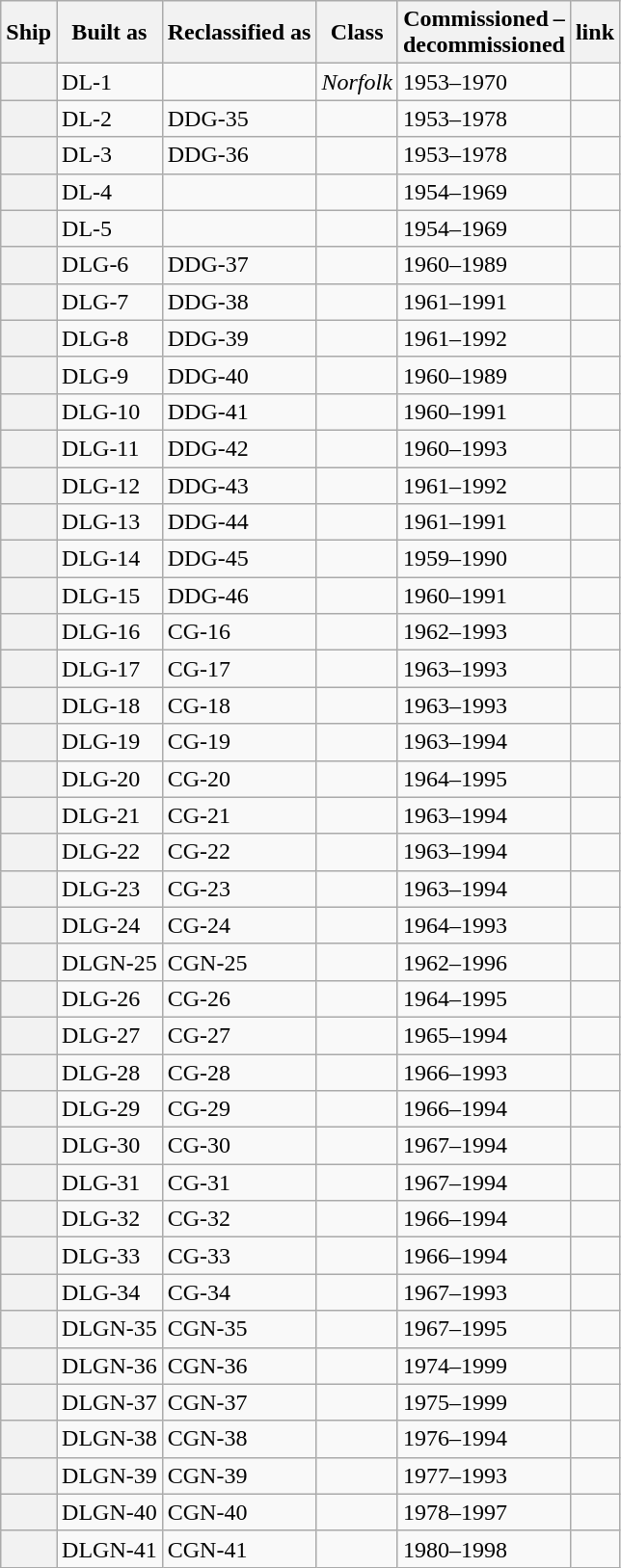<table class="wikitable sortable plainrowheaders">
<tr>
<th scope="col">Ship</th>
<th scope="col" style="white-space: nowrap;">Built as</th>
<th scope="col">Reclassified as</th>
<th scope="col">Class</th>
<th scope="col">Commissioned –<br>decommissioned</th>
<th scope="col"> link</th>
</tr>
<tr>
<th scope="row"></th>
<td>DL-1</td>
<td></td>
<td><em>Norfolk</em></td>
<td>1953–1970</td>
<td></td>
</tr>
<tr>
<th scope="row"></th>
<td>DL-2</td>
<td>DDG-35</td>
<td></td>
<td>1953–1978</td>
<td></td>
</tr>
<tr>
<th scope="row"></th>
<td>DL-3</td>
<td>DDG-36</td>
<td></td>
<td>1953–1978</td>
<td></td>
</tr>
<tr>
<th scope="row"></th>
<td>DL-4</td>
<td></td>
<td></td>
<td>1954–1969</td>
<td></td>
</tr>
<tr>
<th scope="row"></th>
<td>DL-5</td>
<td></td>
<td></td>
<td>1954–1969</td>
<td></td>
</tr>
<tr>
<th scope="row"></th>
<td>DLG-6</td>
<td>DDG-37</td>
<td></td>
<td>1960–1989</td>
<td></td>
</tr>
<tr>
<th scope="row"></th>
<td>DLG-7</td>
<td>DDG-38</td>
<td></td>
<td>1961–1991</td>
<td></td>
</tr>
<tr>
<th scope="row"></th>
<td>DLG-8</td>
<td>DDG-39</td>
<td></td>
<td>1961–1992</td>
<td></td>
</tr>
<tr>
<th scope="row"></th>
<td>DLG-9</td>
<td>DDG-40</td>
<td></td>
<td>1960–1989</td>
<td></td>
</tr>
<tr>
<th scope="row"></th>
<td>DLG-10</td>
<td>DDG-41</td>
<td></td>
<td>1960–1991</td>
<td></td>
</tr>
<tr>
<th scope="row"></th>
<td>DLG-11</td>
<td>DDG-42</td>
<td></td>
<td>1960–1993</td>
<td></td>
</tr>
<tr>
<th scope="row"></th>
<td>DLG-12</td>
<td>DDG-43</td>
<td></td>
<td>1961–1992</td>
<td></td>
</tr>
<tr>
<th scope="row"></th>
<td>DLG-13</td>
<td>DDG-44</td>
<td></td>
<td>1961–1991</td>
<td></td>
</tr>
<tr>
<th scope="row"></th>
<td>DLG-14</td>
<td>DDG-45</td>
<td></td>
<td>1959–1990</td>
<td></td>
</tr>
<tr>
<th scope="row"></th>
<td>DLG-15</td>
<td>DDG-46</td>
<td></td>
<td>1960–1991</td>
<td></td>
</tr>
<tr>
<th scope="row"></th>
<td>DLG-16</td>
<td>CG-16</td>
<td></td>
<td>1962–1993</td>
<td></td>
</tr>
<tr>
<th scope="row"></th>
<td>DLG-17</td>
<td>CG-17</td>
<td></td>
<td>1963–1993</td>
<td></td>
</tr>
<tr>
<th scope="row"></th>
<td>DLG-18</td>
<td>CG-18</td>
<td></td>
<td>1963–1993</td>
<td></td>
</tr>
<tr>
<th scope="row"></th>
<td>DLG-19</td>
<td>CG-19</td>
<td></td>
<td>1963–1994</td>
<td></td>
</tr>
<tr>
<th scope="row"></th>
<td>DLG-20</td>
<td>CG-20</td>
<td></td>
<td>1964–1995</td>
<td></td>
</tr>
<tr>
<th scope="row"></th>
<td>DLG-21</td>
<td>CG-21</td>
<td></td>
<td>1963–1994</td>
<td></td>
</tr>
<tr>
<th scope="row"></th>
<td>DLG-22</td>
<td>CG-22</td>
<td></td>
<td>1963–1994</td>
<td></td>
</tr>
<tr>
<th scope="row"></th>
<td>DLG-23</td>
<td>CG-23</td>
<td></td>
<td>1963–1994</td>
<td></td>
</tr>
<tr>
<th scope="row"></th>
<td>DLG-24</td>
<td>CG-24</td>
<td></td>
<td>1964–1993</td>
<td></td>
</tr>
<tr>
<th scope="row"></th>
<td>DLGN-25</td>
<td>CGN-25</td>
<td></td>
<td>1962–1996</td>
<td></td>
</tr>
<tr>
<th scope="row"></th>
<td>DLG-26</td>
<td>CG-26</td>
<td></td>
<td>1964–1995</td>
<td></td>
</tr>
<tr>
<th scope="row"></th>
<td>DLG-27</td>
<td>CG-27</td>
<td></td>
<td>1965–1994</td>
<td></td>
</tr>
<tr>
<th scope="row"></th>
<td>DLG-28</td>
<td>CG-28</td>
<td></td>
<td>1966–1993</td>
<td></td>
</tr>
<tr>
<th scope="row"></th>
<td>DLG-29</td>
<td>CG-29</td>
<td></td>
<td>1966–1994</td>
<td></td>
</tr>
<tr>
<th scope="row"></th>
<td>DLG-30</td>
<td>CG-30</td>
<td></td>
<td>1967–1994</td>
<td></td>
</tr>
<tr>
<th scope="row"></th>
<td>DLG-31</td>
<td>CG-31</td>
<td></td>
<td>1967–1994</td>
<td></td>
</tr>
<tr>
<th scope="row"></th>
<td>DLG-32</td>
<td>CG-32</td>
<td></td>
<td>1966–1994</td>
<td></td>
</tr>
<tr>
<th scope="row"></th>
<td>DLG-33</td>
<td>CG-33</td>
<td></td>
<td>1966–1994</td>
<td></td>
</tr>
<tr>
<th scope="row"></th>
<td>DLG-34</td>
<td>CG-34</td>
<td></td>
<td>1967–1993</td>
<td></td>
</tr>
<tr>
<th scope="row"></th>
<td>DLGN-35</td>
<td>CGN-35</td>
<td></td>
<td>1967–1995</td>
<td></td>
</tr>
<tr>
<th scope="row"></th>
<td>DLGN-36</td>
<td>CGN-36</td>
<td></td>
<td>1974–1999</td>
<td></td>
</tr>
<tr>
<th scope="row"> </th>
<td>DLGN-37</td>
<td>CGN-37</td>
<td></td>
<td>1975–1999</td>
<td></td>
</tr>
<tr>
<th scope="row"> </th>
<td>DLGN-38</td>
<td>CGN-38</td>
<td></td>
<td>1976–1994</td>
<td></td>
</tr>
<tr>
<th scope="row"> </th>
<td>DLGN-39</td>
<td>CGN-39</td>
<td></td>
<td>1977–1993</td>
<td></td>
</tr>
<tr>
<th scope="row"> </th>
<td>DLGN-40</td>
<td>CGN-40</td>
<td></td>
<td>1978–1997</td>
<td></td>
</tr>
<tr>
<th scope="row"> </th>
<td>DLGN-41</td>
<td>CGN-41</td>
<td></td>
<td>1980–1998</td>
<td></td>
</tr>
</table>
